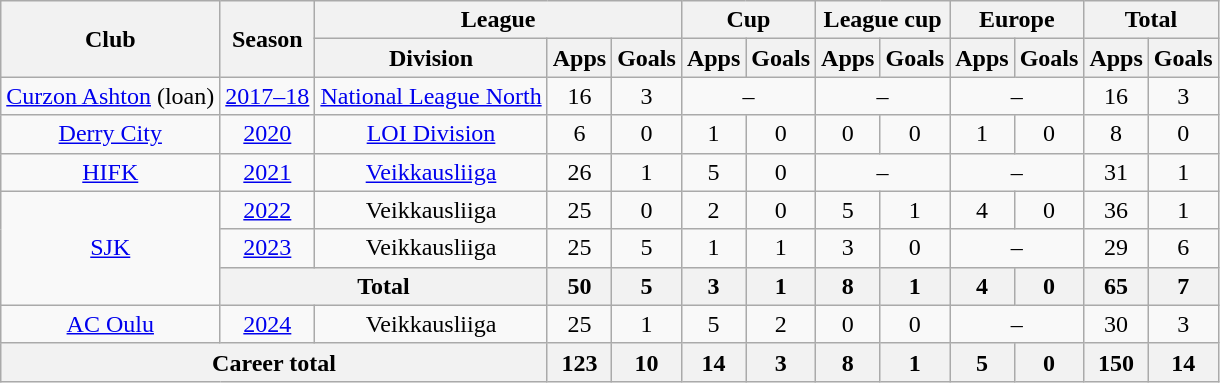<table class="wikitable" style="text-align:center">
<tr>
<th rowspan="2">Club</th>
<th rowspan="2">Season</th>
<th colspan="3">League</th>
<th colspan="2">Cup</th>
<th colspan="2">League cup</th>
<th colspan="2">Europe</th>
<th colspan="2">Total</th>
</tr>
<tr>
<th>Division</th>
<th>Apps</th>
<th>Goals</th>
<th>Apps</th>
<th>Goals</th>
<th>Apps</th>
<th>Goals</th>
<th>Apps</th>
<th>Goals</th>
<th>Apps</th>
<th>Goals</th>
</tr>
<tr>
<td><a href='#'>Curzon Ashton</a> (loan)</td>
<td><a href='#'>2017–18</a></td>
<td><a href='#'>National League North</a></td>
<td>16</td>
<td>3</td>
<td colspan=2>–</td>
<td colspan=2>–</td>
<td colspan=2>–</td>
<td>16</td>
<td>3</td>
</tr>
<tr>
<td><a href='#'>Derry City</a></td>
<td><a href='#'>2020</a></td>
<td><a href='#'>LOI Division</a></td>
<td>6</td>
<td>0</td>
<td>1</td>
<td>0</td>
<td>0</td>
<td>0</td>
<td>1</td>
<td>0</td>
<td>8</td>
<td>0</td>
</tr>
<tr>
<td><a href='#'>HIFK</a></td>
<td><a href='#'>2021</a></td>
<td><a href='#'>Veikkausliiga</a></td>
<td>26</td>
<td>1</td>
<td>5</td>
<td>0</td>
<td colspan=2>–</td>
<td colspan=2>–</td>
<td>31</td>
<td>1</td>
</tr>
<tr>
<td rowspan=3><a href='#'>SJK</a></td>
<td><a href='#'>2022</a></td>
<td>Veikkausliiga</td>
<td>25</td>
<td>0</td>
<td>2</td>
<td>0</td>
<td>5</td>
<td>1</td>
<td>4</td>
<td>0</td>
<td>36</td>
<td>1</td>
</tr>
<tr>
<td><a href='#'>2023</a></td>
<td>Veikkausliiga</td>
<td>25</td>
<td>5</td>
<td>1</td>
<td>1</td>
<td>3</td>
<td>0</td>
<td colspan=2>–</td>
<td>29</td>
<td>6</td>
</tr>
<tr>
<th colspan=2>Total</th>
<th>50</th>
<th>5</th>
<th>3</th>
<th>1</th>
<th>8</th>
<th>1</th>
<th>4</th>
<th>0</th>
<th>65</th>
<th>7</th>
</tr>
<tr>
<td><a href='#'>AC Oulu</a></td>
<td><a href='#'>2024</a></td>
<td>Veikkausliiga</td>
<td>25</td>
<td>1</td>
<td>5</td>
<td>2</td>
<td>0</td>
<td>0</td>
<td colspan=2>–</td>
<td>30</td>
<td>3</td>
</tr>
<tr>
<th colspan="3">Career total</th>
<th>123</th>
<th>10</th>
<th>14</th>
<th>3</th>
<th>8</th>
<th>1</th>
<th>5</th>
<th>0</th>
<th>150</th>
<th>14</th>
</tr>
</table>
